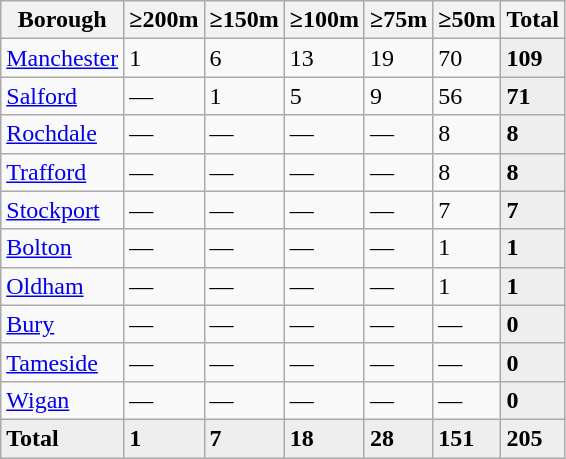<table class="wikitable sortable">
<tr>
<th class="unsortable">Borough</th>
<th data-sort-type=number>≥200m</th>
<th data-sort-type=number>≥150m</th>
<th data-sort-type=number>≥100m</th>
<th data-sort-type=number>≥75m</th>
<th data-sort-type=number>≥50m</th>
<th data-sort-type=number>Total</th>
</tr>
<tr>
<td><a href='#'>Manchester</a></td>
<td>1</td>
<td>6</td>
<td>13</td>
<td>19</td>
<td>70</td>
<td style="text-align:left; background:#eee;"><strong>109</strong></td>
</tr>
<tr>
<td><a href='#'>Salford</a></td>
<td>—</td>
<td>1</td>
<td>5</td>
<td>9</td>
<td>56</td>
<td style="text-align:left; background:#eee;"><strong>71</strong></td>
</tr>
<tr>
<td><a href='#'>Rochdale</a></td>
<td>—</td>
<td>—</td>
<td>—</td>
<td>—</td>
<td>8</td>
<td style="text-align:left; background:#eee;"><strong>8</strong></td>
</tr>
<tr>
<td><a href='#'>Trafford</a></td>
<td>—</td>
<td>—</td>
<td>—</td>
<td>—</td>
<td>8</td>
<td style="text-align:left; background:#eee;"><strong>8</strong></td>
</tr>
<tr>
<td><a href='#'>Stockport</a></td>
<td>—</td>
<td>—</td>
<td>—</td>
<td>—</td>
<td>7</td>
<td style="text-align:left; background:#eee;"><strong>7</strong></td>
</tr>
<tr>
<td><a href='#'>Bolton</a></td>
<td>—</td>
<td>—</td>
<td>—</td>
<td>—</td>
<td>1</td>
<td style="text-align:left; background:#eee;"><strong>1</strong></td>
</tr>
<tr>
<td><a href='#'>Oldham</a></td>
<td>—</td>
<td>—</td>
<td>—</td>
<td>—</td>
<td>1</td>
<td style="text-align:left; background:#eee;"><strong>1</strong></td>
</tr>
<tr>
<td><a href='#'>Bury</a></td>
<td>—</td>
<td>—</td>
<td>—</td>
<td>—</td>
<td>—</td>
<td style="text-align:left; background:#eee;"><strong>0</strong></td>
</tr>
<tr>
<td><a href='#'>Tameside</a></td>
<td>—</td>
<td>—</td>
<td>—</td>
<td>—</td>
<td>—</td>
<td style="text-align:left; background:#eee;"><strong>0</strong></td>
</tr>
<tr>
<td><a href='#'>Wigan</a></td>
<td>—</td>
<td>—</td>
<td>—</td>
<td>—</td>
<td>—</td>
<td style="text-align:left; background:#eee;"><strong>0</strong></td>
</tr>
<tr>
<td style="text-align:left; background:#eee;"><strong>Total</strong></td>
<td style="text-align:left; background:#eee;"><strong>1</strong></td>
<td style="text-align:left; background:#eee;"><strong>7</strong></td>
<td style="text-align:left; background:#eee;"><strong>18</strong></td>
<td style="text-align:left; background:#eee;"><strong>28</strong></td>
<td style="text-align:left; background:#eee;"><strong>151</strong></td>
<td style="text-align:left; background:#eee;"><strong>205</strong></td>
</tr>
</table>
